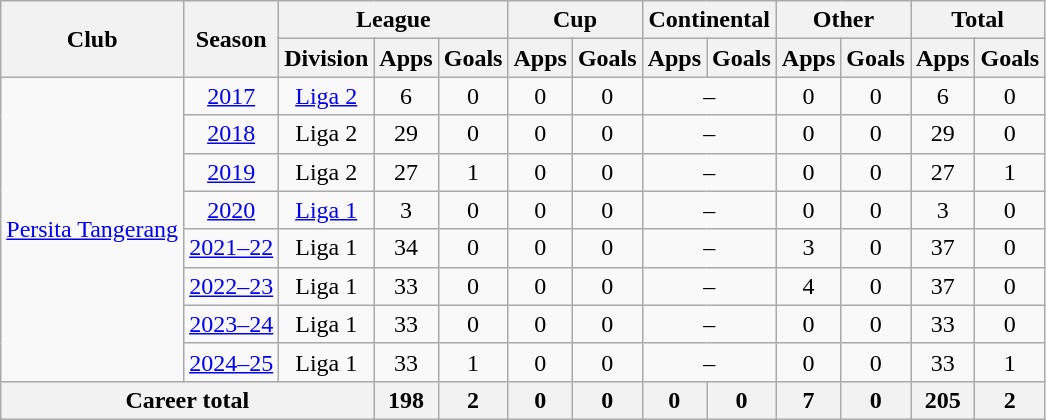<table class="wikitable" style="text-align:center">
<tr>
<th rowspan="2">Club</th>
<th rowspan="2">Season</th>
<th colspan="3">League</th>
<th colspan="2">Cup</th>
<th colspan="2">Continental</th>
<th colspan="2">Other</th>
<th colspan="2">Total</th>
</tr>
<tr>
<th>Division</th>
<th>Apps</th>
<th>Goals</th>
<th>Apps</th>
<th>Goals</th>
<th>Apps</th>
<th>Goals</th>
<th>Apps</th>
<th>Goals</th>
<th>Apps</th>
<th>Goals</th>
</tr>
<tr>
<td rowspan="8" valign="center"><a href='#'>Persita Tangerang</a></td>
<td><a href='#'>2017</a></td>
<td rowspan="1" valign="center"><a href='#'>Liga 2</a></td>
<td>6</td>
<td>0</td>
<td>0</td>
<td>0</td>
<td colspan="2">–</td>
<td>0</td>
<td>0</td>
<td>6</td>
<td>0</td>
</tr>
<tr>
<td><a href='#'>2018</a></td>
<td rowspan="1">Liga 2</td>
<td>29</td>
<td>0</td>
<td>0</td>
<td>0</td>
<td colspan="2">–</td>
<td>0</td>
<td>0</td>
<td>29</td>
<td>0</td>
</tr>
<tr>
<td><a href='#'>2019</a></td>
<td rowspan="1">Liga 2</td>
<td>27</td>
<td>1</td>
<td>0</td>
<td>0</td>
<td colspan="2">–</td>
<td>0</td>
<td>0</td>
<td>27</td>
<td>1</td>
</tr>
<tr>
<td><a href='#'>2020</a></td>
<td rowspan="1" valign="center"><a href='#'>Liga 1</a></td>
<td>3</td>
<td>0</td>
<td>0</td>
<td>0</td>
<td colspan="2">–</td>
<td>0</td>
<td>0</td>
<td>3</td>
<td>0</td>
</tr>
<tr>
<td><a href='#'>2021–22</a></td>
<td rowspan="1">Liga 1</td>
<td>34</td>
<td>0</td>
<td>0</td>
<td>0</td>
<td colspan="2">–</td>
<td>3</td>
<td>0</td>
<td>37</td>
<td>0</td>
</tr>
<tr>
<td><a href='#'>2022–23</a></td>
<td>Liga 1</td>
<td>33</td>
<td>0</td>
<td>0</td>
<td>0</td>
<td colspan="2">–</td>
<td>4</td>
<td>0</td>
<td>37</td>
<td>0</td>
</tr>
<tr>
<td><a href='#'>2023–24</a></td>
<td>Liga 1</td>
<td>33</td>
<td>0</td>
<td>0</td>
<td>0</td>
<td colspan="2">–</td>
<td>0</td>
<td>0</td>
<td>33</td>
<td>0</td>
</tr>
<tr>
<td><a href='#'>2024–25</a></td>
<td>Liga 1</td>
<td>33</td>
<td>1</td>
<td>0</td>
<td>0</td>
<td colspan="2">–</td>
<td>0</td>
<td>0</td>
<td>33</td>
<td>1</td>
</tr>
<tr>
<th colspan="3">Career total</th>
<th>198</th>
<th>2</th>
<th>0</th>
<th>0</th>
<th>0</th>
<th>0</th>
<th>7</th>
<th>0</th>
<th>205</th>
<th>2</th>
</tr>
</table>
